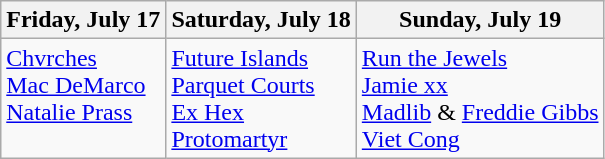<table class="wikitable">
<tr>
<th>Friday, July 17</th>
<th>Saturday, July 18</th>
<th>Sunday, July 19</th>
</tr>
<tr valign="top">
<td><a href='#'>Chvrches</a><br><a href='#'>Mac DeMarco</a><br><a href='#'>Natalie Prass</a></td>
<td><a href='#'>Future Islands</a><br><a href='#'>Parquet Courts</a><br><a href='#'>Ex Hex</a><br><a href='#'>Protomartyr</a></td>
<td><a href='#'>Run the Jewels</a><br><a href='#'>Jamie xx</a><br><a href='#'>Madlib</a> & <a href='#'>Freddie Gibbs</a><br><a href='#'>Viet Cong</a></td>
</tr>
</table>
